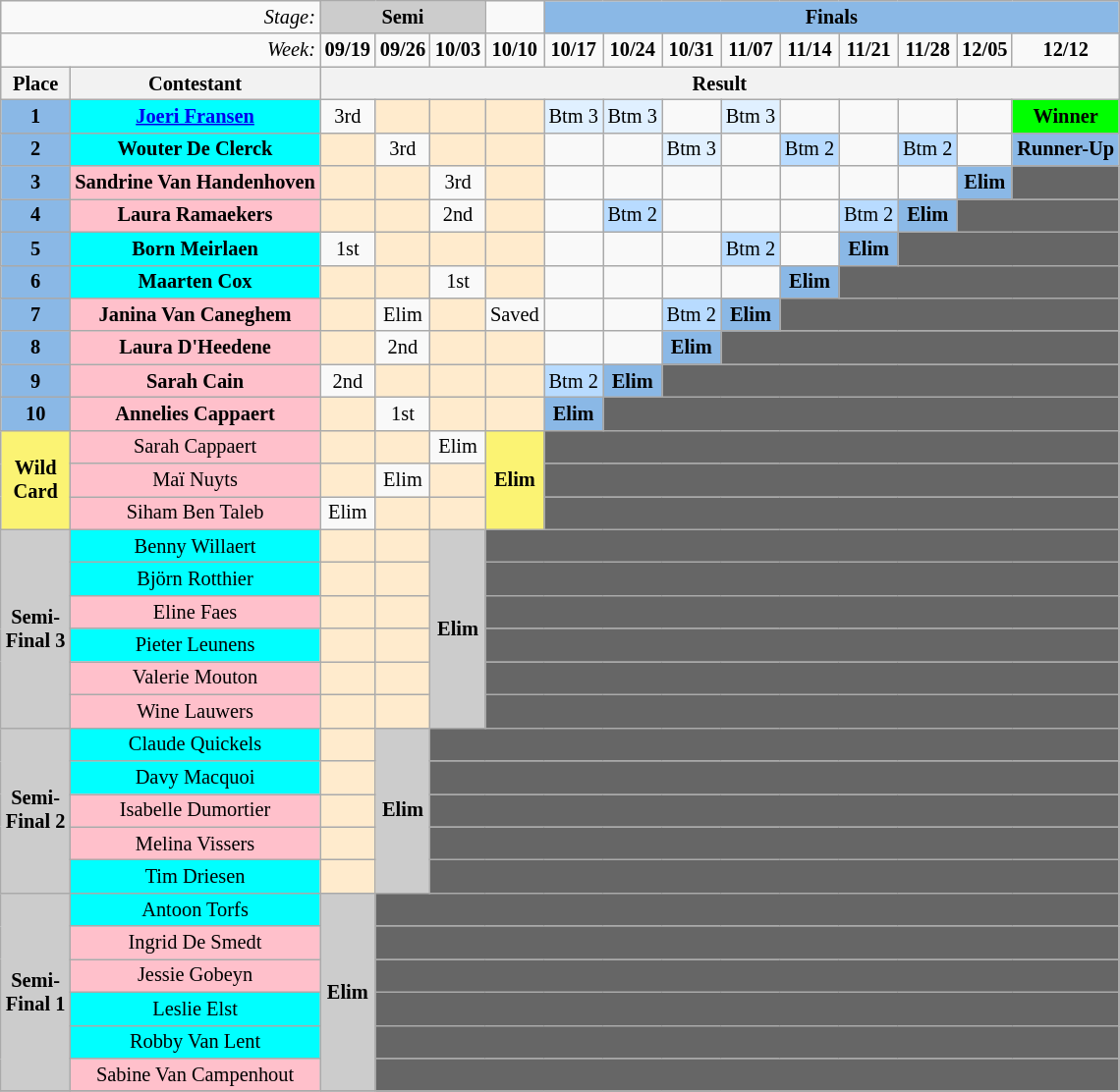<table class="wikitable" style="margin:1em auto; text-align:center; font-size:85%">
<tr>
<td style = "text-align:right;" colspan="2"><em>Stage:</em></td>
<td style = "background:#ccc;" colspan="3"><strong>Semi</strong></td>
<td style = "background: #FBF373 text-align: center;"></td>
<td style = "background:#8ab8e6;" colspan="9"><strong>Finals</strong></td>
</tr>
<tr>
<td style = "text-align:right;" colspan="2"><em>Week:</em></td>
<td><strong>09/19</strong></td>
<td><strong>09/26</strong></td>
<td><strong>10/03</strong></td>
<td><strong>10/10</strong></td>
<td><strong>10/17</strong></td>
<td><strong>10/24</strong></td>
<td><strong>10/31</strong></td>
<td><strong>11/07</strong></td>
<td><strong>11/14</strong></td>
<td><strong>11/21</strong></td>
<td><strong>11/28</strong></td>
<td><strong>12/05</strong></td>
<td><strong>12/12</strong></td>
</tr>
<tr>
<th>Place</th>
<th>Contestant</th>
<th style="text-align:center;" colspan="13">Result</th>
</tr>
<tr>
<td style = "background:#8ab8e6;"><strong>1</strong></td>
<td style = "background:cyan;"><strong><a href='#'>Joeri Fransen</a></strong></td>
<td style = "background: palegoldenrod text-align: center;">3rd</td>
<td style = "background:#ffebcd;"></td>
<td style = "background:#ffebcd;"></td>
<td style = "background:#ffebcd;"></td>
<td style = "background:#e0f0ff;">Btm 3</td>
<td style = "background:#e0f0ff;">Btm 3</td>
<td></td>
<td style = "background:#e0f0ff;">Btm 3</td>
<td></td>
<td></td>
<td></td>
<td></td>
<td style = "background:Lime; text-align:center;"><strong>Winner</strong></td>
</tr>
<tr>
<td style = "background:#8ab8e6;"><strong>2</strong></td>
<td style = "background:cyan;"><strong>Wouter De Clerck</strong></td>
<td style = "background:#ffebcd;"></td>
<td style = "background: palegoldenrod text-align: center;">3rd</td>
<td style = "background:#ffebcd;"></td>
<td style = "background:#ffebcd;"></td>
<td></td>
<td></td>
<td style = "background:#e0f0ff;">Btm 3</td>
<td></td>
<td style = "background:#b8dbff;">Btm 2</td>
<td></td>
<td style = "background:#b8dbff;">Btm 2</td>
<td></td>
<td style = "background:#8ab8e6;"><strong>Runner-Up</strong></td>
</tr>
<tr>
<td style = "background:#8ab8e6;"><strong>3</strong></td>
<td style = "background:pink;"><strong>Sandrine Van Handenhoven</strong></td>
<td style = "background:#ffebcd;"></td>
<td style = "background:#ffebcd;"></td>
<td style = "background: palegoldenrod text-align: center;">3rd</td>
<td style = "background:#ffebcd;"></td>
<td></td>
<td></td>
<td></td>
<td></td>
<td></td>
<td></td>
<td></td>
<td style = "background:#8ab8e6;"><strong>Elim</strong></td>
<td style = "background:#666;"></td>
</tr>
<tr>
<td style = "background:#8ab8e6;"><strong>4</strong></td>
<td style = "background:pink;"><strong>Laura Ramaekers</strong></td>
<td style = "background:#ffebcd;"></td>
<td style = "background:#ffebcd;"></td>
<td style = "background: palegoldenrod text-align: center;">2nd</td>
<td style = "background:#ffebcd;"></td>
<td></td>
<td style = "background:#b8dbff;">Btm 2</td>
<td></td>
<td></td>
<td></td>
<td style   = "background:#b8dbff;">Btm 2</td>
<td style   = "background:#8ab8e6;"><strong>Elim</strong></td>
<td colspan = "2" style="background:#666;"></td>
</tr>
<tr>
<td style = "background:#8ab8e6;"><strong>5</strong></td>
<td style = "background:cyan;"><strong>Born Meirlaen</strong></td>
<td style = "background: palegoldenrod text-align: center;">1st</td>
<td style = "background:#ffebcd;"></td>
<td style = "background:#ffebcd;"></td>
<td style = "background:#ffebcd;"></td>
<td></td>
<td></td>
<td></td>
<td style = "background:#b8dbff;">Btm 2</td>
<td></td>
<td style   = "background:#8ab8e6;"><strong>Elim</strong></td>
<td colspan = "3" style="background:#666;"></td>
</tr>
<tr>
<td style = "background:#8ab8e6;"><strong>6</strong></td>
<td style = "background:cyan;"><strong>Maarten Cox</strong></td>
<td style = "background:#ffebcd;"></td>
<td style = "background:#ffebcd;"></td>
<td style = "background: palegoldenrod text-align: center;">1st</td>
<td style = "background:#ffebcd;"></td>
<td></td>
<td></td>
<td></td>
<td></td>
<td style   = "background:#8ab8e6;"><strong>Elim</strong></td>
<td colspan = "4" style="background:#666;"></td>
</tr>
<tr>
<td style = "background:#8ab8e6;"><strong>7</strong></td>
<td style = "background:pink;"><strong>Janina Van Caneghem</strong></td>
<td style = "background:#ffebcd;"></td>
<td style = "background: #CCCCCC text-align: center;">Elim</td>
<td style = "background:#ffebcd;"></td>
<td style = "background: #FBF373 text-align: center;">Saved</td>
<td></td>
<td></td>
<td style   = "background:#b8dbff;">Btm 2</td>
<td style   = "background:#8ab8e6;"><strong>Elim</strong></td>
<td colspan = "5" style="background:#666;"></td>
</tr>
<tr>
<td style = "background:#8ab8e6;"><strong>8</strong></td>
<td style = "background:pink;"><strong>Laura D'Heedene</strong></td>
<td style = "background:#ffebcd;"></td>
<td style = "background: palegoldenrod text-align: center;">2nd</td>
<td style = "background:#ffebcd;"></td>
<td style = "background:#ffebcd;"></td>
<td></td>
<td></td>
<td style   = "background:#8ab8e6;"><strong>Elim</strong></td>
<td colspan = "6" style="background:#666;"></td>
</tr>
<tr>
<td style   = "background:#8ab8e6;"><strong>9</strong></td>
<td style   = "background:pink;"><strong>Sarah Cain</strong></td>
<td style   = "background: palegoldenrod text-align: center;">2nd</td>
<td style   = "background:#ffebcd;"></td>
<td style   = "background:#ffebcd;"></td>
<td style   = "background:#ffebcd;"></td>
<td style   = "background:#b8dbff;">Btm 2</td>
<td style   = "background:#8ab8e6;"><strong>Elim</strong></td>
<td colspan = "7" style="background:#666;"></td>
</tr>
<tr>
<td style   = "background:#8ab8e6;"><strong>10</strong></td>
<td style   = "background:pink;"><strong>Annelies Cappaert</strong></td>
<td style   = "background:#ffebcd;"></td>
<td style   = "background: palegoldenrod text-align: center;">1st</td>
<td style   = "background:#ffebcd;"></td>
<td style   = "background:#ffebcd;"></td>
<td style   = "background:#8ab8e6;"><strong>Elim</strong></td>
<td colspan = "8" style="background:#666;"></td>
</tr>
<tr>
<td style   = "background:#fbf373; text-align:center;" rowspan="3"><strong>Wild<br>Card</strong></td>
<td style   = "background:pink;">Sarah Cappaert</td>
<td style   = "background:#ffebcd;"></td>
<td style   = "background:#ffebcd;"></td>
<td style   = "background: #CCCCCC text-align: center;">Elim</td>
<td style   = "background:#fbf373; text-align:center;" rowspan="3"><strong>Elim</strong></td>
<td colspan = "9" style="background:#666;"></td>
</tr>
<tr>
<td style   = "background:pink;">Maï Nuyts</td>
<td style   = "background:#ffebcd;"></td>
<td style   = "background: #CCCCCC text-align: center;">Elim</td>
<td style   = "background:#ffebcd;"></td>
<td colspan = "9" style="background:#666;"></td>
</tr>
<tr>
<td style   = "background:pink;">Siham Ben Taleb</td>
<td style   = "background: #CCCCCC text-align: center;">Elim</td>
<td style   = "background:#ffebcd;"></td>
<td style   = "background:#ffebcd;"></td>
<td colspan = "9" style="background:#666;"></td>
</tr>
<tr>
<td style   = "background:#ccc; text-align:center;" rowspan="6"><strong>Semi-<br>Final 3</strong></td>
<td style   = "background:cyan;">Benny Willaert</td>
<td style   = "background:#ffebcd;"></td>
<td style   = "background:#ffebcd;"></td>
<td style   = "background:#ccc;" rowspan="6"><strong>Elim</strong></td>
<td colspan = "10" style="background:#666;"></td>
</tr>
<tr>
<td style   = "background:cyan;">Björn Rotthier</td>
<td style   = "background:#ffebcd;"></td>
<td style   = "background:#ffebcd;"></td>
<td colspan = "10" style="background:#666;"></td>
</tr>
<tr>
<td style   = "background:pink;">Eline Faes</td>
<td style   = "background:#ffebcd;"></td>
<td style   = "background:#ffebcd;"></td>
<td colspan = "10" style="background:#666;"></td>
</tr>
<tr>
<td style   = "background:cyan;">Pieter Leunens</td>
<td style   = "background:#ffebcd;"></td>
<td style   = "background:#ffebcd;"></td>
<td colspan = "10" style="background:#666;"></td>
</tr>
<tr>
<td style   = "background:pink;">Valerie Mouton</td>
<td style   = "background:#ffebcd;"></td>
<td style   = "background:#ffebcd;"></td>
<td colspan = "10" style="background:#666;"></td>
</tr>
<tr>
<td style   = "background:pink;">Wine Lauwers</td>
<td style   = "background:#ffebcd;"></td>
<td style   = "background:#ffebcd;"></td>
<td colspan = "10" style="background:#666;"></td>
</tr>
<tr>
<td style   = "background:#ccc; text-align:center;" rowspan="5"><strong>Semi-<br>Final 2</strong></td>
<td style   = "background:cyan;">Claude Quickels</td>
<td style   = "background:#ffebcd;"></td>
<td style   = "background:#ccc;" rowspan="5"><strong>Elim</strong></td>
<td colspan = "11" style="background:#666;"></td>
</tr>
<tr>
<td style   = "background:cyan;">Davy Macquoi</td>
<td style   = "background:#ffebcd;"></td>
<td colspan = "11" style="background:#666;"></td>
</tr>
<tr>
<td style   = "background:pink;">Isabelle Dumortier</td>
<td style   = "background:#ffebcd;"></td>
<td colspan = "11" style="background:#666;"></td>
</tr>
<tr>
<td style   = "background:pink;">Melina Vissers</td>
<td style   = "background:#ffebcd;"></td>
<td colspan = "11" style="background:#666;"></td>
</tr>
<tr>
<td style   = "background:cyan;">Tim Driesen</td>
<td style   = "background:#ffebcd;"></td>
<td colspan = "11" style="background:#666;"></td>
</tr>
<tr>
<td style   = "background:#ccc; text-align:center;" rowspan="6"><strong>Semi-<br>Final 1</strong></td>
<td style   = "background:cyan;">Antoon Torfs</td>
<td style   = "background:#ccc;" rowspan="6"><strong>Elim</strong></td>
<td colspan = "12" style="background:#666;"></td>
</tr>
<tr>
<td style   = "background:pink;">Ingrid De Smedt</td>
<td colspan = "12" style="background:#666;"></td>
</tr>
<tr>
<td style   = "background:pink;">Jessie Gobeyn</td>
<td colspan = "12" style="background:#666;"></td>
</tr>
<tr>
<td style   = "background:cyan;">Leslie Elst</td>
<td colspan = "12" style="background:#666;"></td>
</tr>
<tr>
<td style   = "background:cyan;">Robby Van Lent</td>
<td colspan = "12" style="background:#666;"></td>
</tr>
<tr>
<td style   = "background:pink;">Sabine Van Campenhout</td>
<td colspan = "12" style="background:#666;"></td>
</tr>
<tr>
</tr>
</table>
